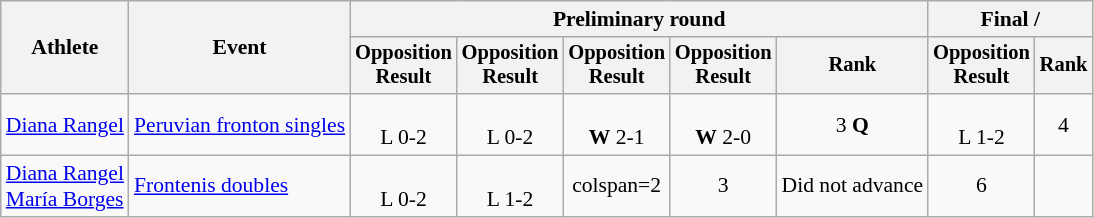<table class=wikitable style=font-size:90%;text-align:center>
<tr>
<th rowspan=2>Athlete</th>
<th rowspan=2>Event</th>
<th colspan=5>Preliminary round</th>
<th colspan=2>Final / </th>
</tr>
<tr style=font-size:95%>
<th>Opposition<br>Result</th>
<th>Opposition<br>Result</th>
<th>Opposition<br>Result</th>
<th>Opposition<br>Result</th>
<th>Rank</th>
<th>Opposition<br>Result</th>
<th>Rank</th>
</tr>
<tr>
<td align=left><a href='#'>Diana Rangel</a></td>
<td align=left><a href='#'>Peruvian fronton singles</a></td>
<td><br>L 0-2</td>
<td><br> L 0-2</td>
<td><br> <strong>W</strong> 2-1</td>
<td><br><strong>W</strong> 2-0</td>
<td>3 <strong>Q</strong></td>
<td><br>L 1-2</td>
<td>4</td>
</tr>
<tr>
<td align=left><a href='#'>Diana Rangel</a><br><a href='#'>María Borges</a></td>
<td align=left><a href='#'>Frontenis doubles</a></td>
<td><br>L 0-2</td>
<td><br>L 1-2</td>
<td>colspan=2 </td>
<td>3</td>
<td>Did not advance</td>
<td>6</td>
</tr>
</table>
